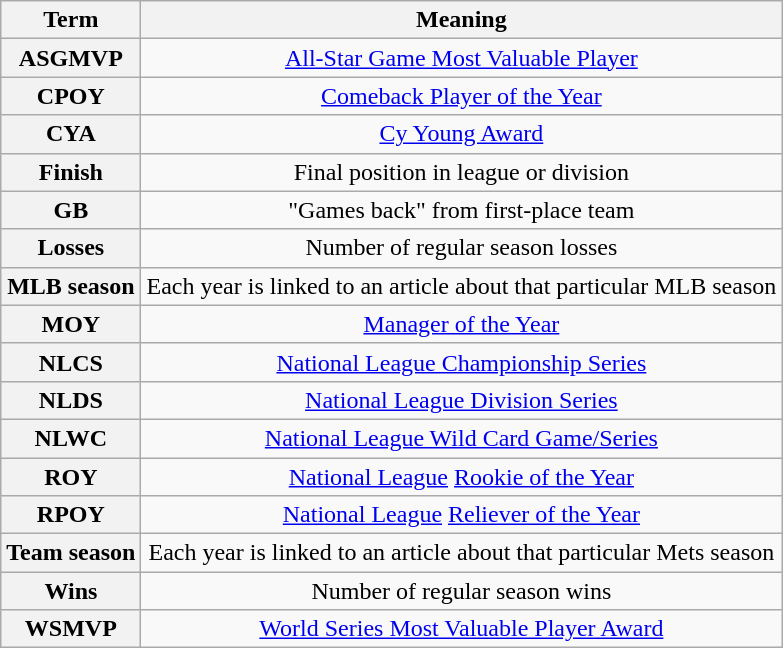<table class="wikitable plainrowheaders" style="text-align:center;">
<tr>
<th scope="col">Term</th>
<th scope="col">Meaning</th>
</tr>
<tr>
<th scope="row" style="text-align:center;">ASGMVP</th>
<td><a href='#'>All-Star Game Most Valuable Player</a></td>
</tr>
<tr>
<th scope="row" style="text-align:center;">CPOY</th>
<td><a href='#'>Comeback Player of the Year</a></td>
</tr>
<tr>
<th scope="row" style="text-align:center;">CYA</th>
<td><a href='#'>Cy Young Award</a></td>
</tr>
<tr>
<th scope="row" style="text-align:center;">Finish</th>
<td>Final position in league or division</td>
</tr>
<tr>
<th scope="row" style="text-align:center;">GB</th>
<td>"Games back" from first-place team</td>
</tr>
<tr>
<th scope="row" style="text-align:center;">Losses</th>
<td>Number of regular season losses</td>
</tr>
<tr>
<th scope="row" style="text-align:center;">MLB season</th>
<td>Each year is linked to an article about that particular MLB season</td>
</tr>
<tr>
<th scope="row" style="text-align:center;">MOY</th>
<td><a href='#'>Manager of the Year</a></td>
</tr>
<tr>
<th scope="row" style="text-align:center;">NLCS</th>
<td><a href='#'>National League Championship Series</a></td>
</tr>
<tr>
<th scope="row" style="text-align:center;">NLDS</th>
<td><a href='#'>National League Division Series</a></td>
</tr>
<tr>
<th scope="row" style="text-align:center;">NLWC</th>
<td><a href='#'>National League Wild Card Game/Series</a></td>
</tr>
<tr>
<th scope="row" style="text-align:center;">ROY</th>
<td><a href='#'>National League</a> <a href='#'>Rookie of the Year</a></td>
</tr>
<tr>
<th scope="row" style="text-align:center;">RPOY</th>
<td><a href='#'>National League</a> <a href='#'>Reliever of the Year</a></td>
</tr>
<tr>
<th scope="row" style="text-align:center;">Team season</th>
<td>Each year is linked to an article about that particular Mets season</td>
</tr>
<tr>
<th scope="row" style="text-align:center;">Wins</th>
<td>Number of regular season wins</td>
</tr>
<tr>
<th scope="row" style="text-align:center;">WSMVP</th>
<td><a href='#'>World Series Most Valuable Player Award</a></td>
</tr>
</table>
